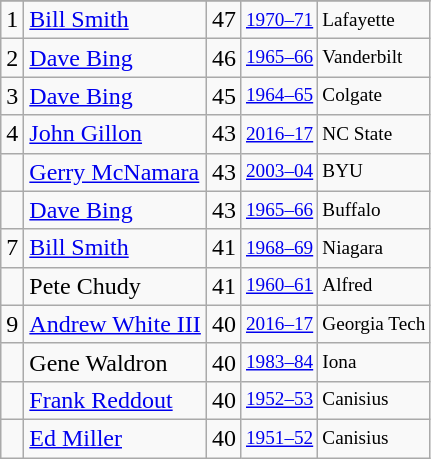<table class="wikitable">
<tr>
</tr>
<tr>
<td>1</td>
<td><a href='#'>Bill Smith</a></td>
<td>47</td>
<td style="font-size:80%;"><a href='#'>1970–71</a></td>
<td style="font-size:80%;">Lafayette</td>
</tr>
<tr>
<td>2</td>
<td><a href='#'>Dave Bing</a></td>
<td>46</td>
<td style="font-size:80%;"><a href='#'>1965–66</a></td>
<td style="font-size:80%;">Vanderbilt</td>
</tr>
<tr>
<td>3</td>
<td><a href='#'>Dave Bing</a></td>
<td>45</td>
<td style="font-size:80%;"><a href='#'>1964–65</a></td>
<td style="font-size:80%;">Colgate</td>
</tr>
<tr>
<td>4</td>
<td><a href='#'>John Gillon</a></td>
<td>43</td>
<td style="font-size:80%;"><a href='#'>2016–17</a></td>
<td style="font-size:80%;">NC State</td>
</tr>
<tr>
<td></td>
<td><a href='#'>Gerry McNamara</a></td>
<td>43</td>
<td style="font-size:80%;"><a href='#'>2003–04</a></td>
<td style="font-size:80%;">BYU</td>
</tr>
<tr>
<td></td>
<td><a href='#'>Dave Bing</a></td>
<td>43</td>
<td style="font-size:80%;"><a href='#'>1965–66</a></td>
<td style="font-size:80%;">Buffalo</td>
</tr>
<tr>
<td>7</td>
<td><a href='#'>Bill Smith</a></td>
<td>41</td>
<td style="font-size:80%;"><a href='#'>1968–69</a></td>
<td style="font-size:80%;">Niagara</td>
</tr>
<tr>
<td></td>
<td>Pete Chudy</td>
<td>41</td>
<td style="font-size:80%;"><a href='#'>1960–61</a></td>
<td style="font-size:80%;">Alfred</td>
</tr>
<tr>
<td>9</td>
<td><a href='#'>Andrew White III</a></td>
<td>40</td>
<td style="font-size:80%;"><a href='#'>2016–17</a></td>
<td style="font-size:80%;">Georgia Tech</td>
</tr>
<tr>
<td></td>
<td>Gene Waldron</td>
<td>40</td>
<td style="font-size:80%;"><a href='#'>1983–84</a></td>
<td style="font-size:80%;">Iona</td>
</tr>
<tr>
<td></td>
<td><a href='#'>Frank Reddout</a></td>
<td>40</td>
<td style="font-size:80%;"><a href='#'>1952–53</a></td>
<td style="font-size:80%;">Canisius</td>
</tr>
<tr>
<td></td>
<td><a href='#'>Ed Miller</a></td>
<td>40</td>
<td style="font-size:80%;"><a href='#'>1951–52</a></td>
<td style="font-size:80%;">Canisius</td>
</tr>
</table>
